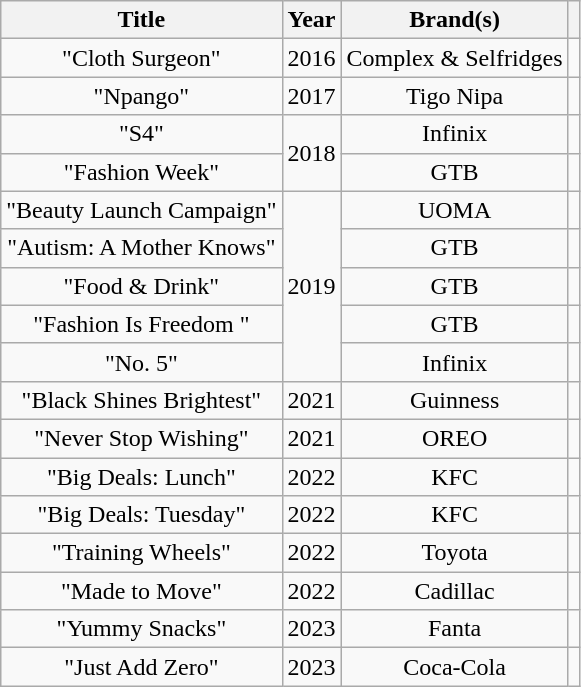<table class="wikitable sortable plainrowheaders" style="text-align:center;">
<tr>
<th scope="col">Title</th>
<th scope="col">Year</th>
<th scope="col">Brand(s)</th>
<th scope="col" class="unsortable"></th>
</tr>
<tr>
<td>"Cloth Surgeon"</td>
<td>2016</td>
<td>Complex & Selfridges</td>
<td></td>
</tr>
<tr>
<td>"Npango"</td>
<td>2017</td>
<td>Tigo Nipa</td>
<td></td>
</tr>
<tr>
<td>"S4"</td>
<td rowspan="2">2018</td>
<td>Infinix</td>
<td></td>
</tr>
<tr>
<td>"Fashion Week"</td>
<td>GTB</td>
<td></td>
</tr>
<tr>
<td>"Beauty Launch Campaign"</td>
<td rowspan="5">2019</td>
<td>UOMA</td>
<td></td>
</tr>
<tr>
<td>"Autism: A Mother Knows"</td>
<td>GTB</td>
<td></td>
</tr>
<tr>
<td>"Food & Drink"</td>
<td>GTB</td>
<td></td>
</tr>
<tr>
<td>"Fashion Is Freedom "</td>
<td>GTB</td>
<td></td>
</tr>
<tr>
<td>"No. 5"</td>
<td>Infinix</td>
<td></td>
</tr>
<tr>
<td>"Black Shines Brightest"</td>
<td>2021</td>
<td>Guinness</td>
<td></td>
</tr>
<tr>
<td>"Never Stop Wishing"</td>
<td>2021</td>
<td>OREO</td>
<td></td>
</tr>
<tr>
<td>"Big Deals: Lunch"</td>
<td>2022</td>
<td>KFC</td>
<td></td>
</tr>
<tr>
<td>"Big Deals: Tuesday"</td>
<td>2022</td>
<td>KFC</td>
<td></td>
</tr>
<tr>
<td>"Training Wheels"</td>
<td>2022</td>
<td>Toyota</td>
<td></td>
</tr>
<tr>
<td>"Made to Move"</td>
<td>2022</td>
<td>Cadillac</td>
<td></td>
</tr>
<tr>
<td>"Yummy Snacks"</td>
<td>2023</td>
<td>Fanta</td>
<td></td>
</tr>
<tr>
<td>"Just Add Zero"</td>
<td>2023</td>
<td>Coca-Cola</td>
<td></td>
</tr>
</table>
